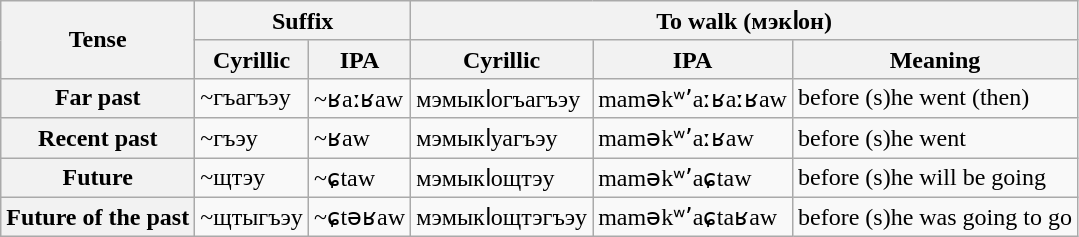<table class="wikitable">
<tr>
<th rowspan=2>Tense</th>
<th colspan=2>Suffix</th>
<th colspan=3>To walk (мэкӏон)</th>
</tr>
<tr>
<th>Cyrillic</th>
<th>IPA</th>
<th>Cyrillic</th>
<th>IPA</th>
<th>Meaning</th>
</tr>
<tr>
<th>Far past</th>
<td>~гъагъэу</td>
<td>~ʁaːʁaw</td>
<td>мэмыкӏогъагъэу</td>
<td>maməkʷʼaːʁaːʁaw</td>
<td>before (s)he went (then)</td>
</tr>
<tr>
<th>Recent past</th>
<td>~гъэу</td>
<td>~ʁaw</td>
<td>мэмыкӏуагъэу</td>
<td>maməkʷʼaːʁaw</td>
<td>before (s)he went</td>
</tr>
<tr>
<th>Future</th>
<td>~щтэу</td>
<td>~ɕtaw</td>
<td>мэмыкӏощтэу</td>
<td>maməkʷʼaɕtaw</td>
<td>before (s)he will be going</td>
</tr>
<tr>
<th>Future of the past</th>
<td>~щтыгъэу</td>
<td>~ɕtəʁaw</td>
<td>мэмыкӏощтэгъэу</td>
<td>maməkʷʼaɕtaʁaw</td>
<td>before (s)he was going to go</td>
</tr>
</table>
